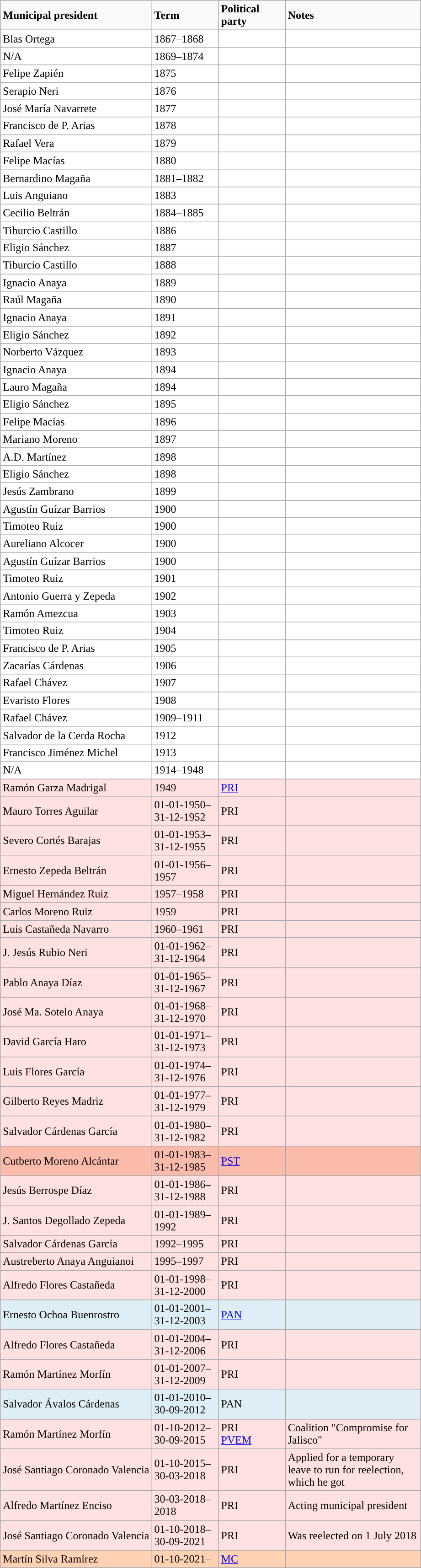<table class="wikitable">
<tr>
<td><strong>Municipal president</strong></td>
<td width=90px><strong>Term</strong></td>
<td width=90x><strong>Political party</strong></td>
<td width=190px><strong>Notes</strong></td>
</tr>
<tr style="background:#ffffff">
<td>Blas Ortega</td>
<td>1867–1868</td>
<td></td>
<td></td>
</tr>
<tr style="background:#ffffff">
<td>N/A</td>
<td>1869–1874</td>
<td></td>
<td></td>
</tr>
<tr style="background:#ffffff">
<td>Felipe Zapién</td>
<td>1875</td>
<td></td>
<td></td>
</tr>
<tr style="background:#ffffff">
<td>Serapio Neri</td>
<td>1876</td>
<td></td>
<td></td>
</tr>
<tr style="background:#ffffff">
<td>José María Navarrete</td>
<td>1877</td>
<td></td>
<td></td>
</tr>
<tr style="background:#ffffff">
<td>Francisco de P. Arias</td>
<td>1878</td>
<td></td>
<td></td>
</tr>
<tr style="background:#ffffff">
<td>Rafael Vera</td>
<td>1879</td>
<td></td>
<td></td>
</tr>
<tr style="background:#ffffff">
<td>Felipe Macías</td>
<td>1880</td>
<td></td>
<td></td>
</tr>
<tr style="background:#ffffff">
<td>Bernardino Magaña</td>
<td>1881–1882</td>
<td></td>
<td></td>
</tr>
<tr style="background:#ffffff">
<td>Luis Anguiano</td>
<td>1883</td>
<td></td>
<td></td>
</tr>
<tr style="background:#ffffff">
<td>Cecilio Beltrán</td>
<td>1884–1885</td>
<td></td>
<td></td>
</tr>
<tr style="background:#ffffff">
<td>Tiburcio Castillo</td>
<td>1886</td>
<td></td>
<td></td>
</tr>
<tr style="background:#ffffff">
<td>Eligio Sánchez</td>
<td>1887</td>
<td></td>
<td></td>
</tr>
<tr style="background:#ffffff">
<td>Tiburcio Castillo</td>
<td>1888</td>
<td></td>
<td></td>
</tr>
<tr style="background:#ffffff">
<td>Ignacio Anaya</td>
<td>1889</td>
<td></td>
<td></td>
</tr>
<tr style="background:#ffffff">
<td>Raúl Magaña</td>
<td>1890</td>
<td></td>
<td></td>
</tr>
<tr style="background:#ffffff">
<td>Ignacio Anaya</td>
<td>1891</td>
<td></td>
<td></td>
</tr>
<tr style="background:#ffffff">
<td>Eligio Sánchez</td>
<td>1892</td>
<td></td>
<td></td>
</tr>
<tr style="background:#ffffff">
<td>Norberto Vázquez</td>
<td>1893</td>
<td></td>
<td></td>
</tr>
<tr style="background:#ffffff">
<td>Ignacio Anaya</td>
<td>1894</td>
<td></td>
<td></td>
</tr>
<tr style="background:#ffffff">
<td>Lauro Magaña</td>
<td>1894</td>
<td></td>
<td></td>
</tr>
<tr style="background:#ffffff">
<td>Eligio Sánchez</td>
<td>1895</td>
<td></td>
<td></td>
</tr>
<tr style="background:#ffffff">
<td>Felipe Macías</td>
<td>1896</td>
<td></td>
<td></td>
</tr>
<tr style="background:#ffffff">
<td>Mariano Moreno</td>
<td>1897</td>
<td></td>
<td></td>
</tr>
<tr style="background:#ffffff">
<td>A.D. Martínez</td>
<td>1898</td>
<td></td>
<td></td>
</tr>
<tr style="background:#ffffff">
<td>Eligio Sánchez</td>
<td>1898</td>
<td></td>
<td></td>
</tr>
<tr style="background:#ffffff">
<td>Jesús Zambrano</td>
<td>1899</td>
<td></td>
<td></td>
</tr>
<tr style="background:#ffffff">
<td>Agustín Guízar Barrios</td>
<td>1900</td>
<td></td>
<td></td>
</tr>
<tr style="background:#ffffff">
<td>Timoteo Ruiz</td>
<td>1900</td>
<td></td>
<td></td>
</tr>
<tr style="background:#ffffff">
<td>Aureliano Alcocer</td>
<td>1900</td>
<td></td>
<td></td>
</tr>
<tr style="background:#ffffff">
<td>Agustín Guízar Barrios</td>
<td>1900</td>
<td></td>
<td></td>
</tr>
<tr style="background:#ffffff">
<td>Timoteo Ruiz</td>
<td>1901</td>
<td></td>
<td></td>
</tr>
<tr style="background:#ffffff">
<td>Antonio Guerra y Zepeda</td>
<td>1902</td>
<td></td>
<td></td>
</tr>
<tr style="background:#ffffff">
<td>Ramón Amezcua</td>
<td>1903</td>
<td></td>
<td></td>
</tr>
<tr style="background:#ffffff">
<td>Timoteo Ruiz</td>
<td>1904</td>
<td></td>
<td></td>
</tr>
<tr style="background:#ffffff">
<td>Francisco de P. Arias</td>
<td>1905</td>
<td></td>
<td></td>
</tr>
<tr style="background:#ffffff">
<td>Zacarías Cárdenas</td>
<td>1906</td>
<td></td>
<td></td>
</tr>
<tr style="background:#ffffff">
<td>Rafael Chávez</td>
<td>1907</td>
<td></td>
<td></td>
</tr>
<tr style="background:#ffffff">
<td>Evaristo Flores</td>
<td>1908</td>
<td></td>
<td></td>
</tr>
<tr style="background:#ffffff">
<td>Rafael Chávez</td>
<td>1909–1911</td>
<td></td>
<td></td>
</tr>
<tr style="background:#ffffff">
<td>Salvador de la Cerda Rocha</td>
<td>1912</td>
<td></td>
<td></td>
</tr>
<tr style="background:#ffffff">
<td>Francisco Jiménez Michel</td>
<td>1913</td>
<td></td>
<td></td>
</tr>
<tr style="background:#ffffff">
<td>N/A</td>
<td>1914–1948</td>
<td></td>
<td></td>
</tr>
<tr style="background:#ffe1e1">
<td>Ramón Garza Madrigal</td>
<td>1949</td>
<td><a href='#'>PRI</a> </td>
<td></td>
</tr>
<tr style="background:#ffe1e1">
<td>Mauro Torres Aguilar</td>
<td>01-01-1950–31-12-1952</td>
<td>PRI </td>
<td></td>
</tr>
<tr style="background:#ffe1e1">
<td>Severo Cortés Barajas</td>
<td>01-01-1953–31-12-1955</td>
<td>PRI </td>
<td></td>
</tr>
<tr style="background:#ffe1e1">
<td>Ernesto Zepeda Beltrán</td>
<td>01-01-1956–1957</td>
<td>PRI </td>
<td></td>
</tr>
<tr style="background:#ffe1e1">
<td>Miguel Hernández Ruiz</td>
<td>1957–1958</td>
<td>PRI </td>
<td></td>
</tr>
<tr style="background:#ffe1e1">
<td>Carlos Moreno Ruiz</td>
<td>1959</td>
<td>PRI </td>
<td></td>
</tr>
<tr style="background:#ffe1e1">
<td>Luis Castañeda Navarro</td>
<td>1960–1961</td>
<td>PRI </td>
<td></td>
</tr>
<tr style="background:#ffe1e1">
<td>J. Jesús Rubio Neri</td>
<td>01-01-1962–31-12-1964</td>
<td>PRI </td>
<td></td>
</tr>
<tr style="background:#ffe1e1">
<td>Pablo Anaya Díaz</td>
<td>01-01-1965–31-12-1967</td>
<td>PRI </td>
<td></td>
</tr>
<tr style="background:#ffe1e1">
<td>José Ma. Sotelo Anaya</td>
<td>01-01-1968–31-12-1970</td>
<td>PRI </td>
<td></td>
</tr>
<tr style="background:#ffe1e1">
<td>David García Haro</td>
<td>01-01-1971–31-12-1973</td>
<td>PRI </td>
<td></td>
</tr>
<tr style="background:#ffe1e1">
<td>Luis Flores García</td>
<td>01-01-1974–31-12-1976</td>
<td>PRI </td>
<td></td>
</tr>
<tr style="background:#ffe1e1">
<td>Gilberto Reyes Madriz</td>
<td>01-01-1977–31-12-1979</td>
<td>PRI </td>
<td></td>
</tr>
<tr style="background:#ffe1e1">
<td>Salvador Cárdenas García</td>
<td>01-01-1980–31-12-1982</td>
<td>PRI </td>
<td></td>
</tr>
<tr style="background:#fbbbab">
<td>Cutberto Moreno Alcántar</td>
<td>01-01-1983–31-12-1985</td>
<td><a href='#'>PST</a> </td>
<td></td>
</tr>
<tr style="background:#ffe1e1">
<td>Jesús Berrospe Díaz</td>
<td>01-01-1986–31-12-1988</td>
<td>PRI </td>
<td></td>
</tr>
<tr style="background:#ffe1e1">
<td>J. Santos Degollado Zepeda</td>
<td>01-01-1989–1992</td>
<td>PRI </td>
<td></td>
</tr>
<tr style="background:#ffe1e1">
<td>Salvador Cárdenas García</td>
<td>1992–1995</td>
<td>PRI </td>
<td></td>
</tr>
<tr style="background:#ffe1e1">
<td>Austreberto Anaya Anguianoi</td>
<td>1995–1997</td>
<td>PRI </td>
<td></td>
</tr>
<tr style="background:#ffe1e1">
<td>Alfredo Flores Castañeda</td>
<td>01-01-1998–31-12-2000</td>
<td>PRI </td>
<td></td>
</tr>
<tr style="background:#ddeef6">
<td>Ernesto Ochoa Buenrostro</td>
<td>01-01-2001–31-12-2003</td>
<td><a href='#'>PAN</a> </td>
<td></td>
</tr>
<tr style="background:#ffe1e1">
<td>Alfredo Flores Castañeda</td>
<td>01-01-2004–31-12-2006</td>
<td>PRI </td>
<td></td>
</tr>
<tr style="background:#ffe1e1">
<td>Ramón Martínez Morfín</td>
<td>01-01-2007–31-12-2009</td>
<td>PRI </td>
<td></td>
</tr>
<tr style="background:#ddeef6">
<td>Salvador Ávalos Cárdenas</td>
<td>01-01-2010–30-09-2012</td>
<td>PAN </td>
<td></td>
</tr>
<tr style="background:#ffe1e1">
<td>Ramón Martínez Morfín</td>
<td>01-10-2012–30-09-2015</td>
<td>PRI <br> <a href='#'>PVEM</a> </td>
<td>Coalition "Compromise for Jalisco"</td>
</tr>
<tr style="background:#ffe1e1">
<td>José Santiago Coronado Valencia</td>
<td>01-10-2015–30-03-2018</td>
<td>PRI </td>
<td>Applied for a temporary leave to run for reelection, which he got</td>
</tr>
<tr style="background:#ffe1e1">
<td>Alfredo Martínez Enciso</td>
<td>30-03-2018–2018</td>
<td>PRI </td>
<td>Acting municipal president</td>
</tr>
<tr style="background:#ffe1e1">
<td>José Santiago Coronado Valencia</td>
<td>01-10-2018–30-09-2021</td>
<td>PRI </td>
<td>Was reelected on 1 July 2018</td>
</tr>
<tr style="background:#ffd2b3">
<td>Martín Silva Ramírez</td>
<td>01-10-2021–</td>
<td><a href='#'>MC</a> </td>
<td></td>
</tr>
</table>
